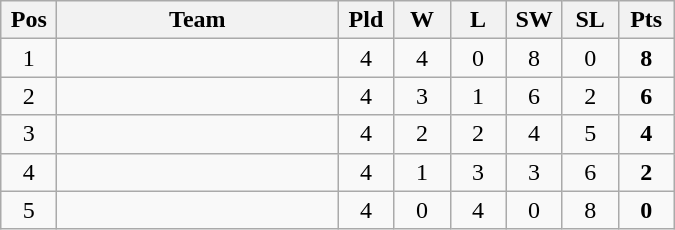<table class="wikitable" style="text-align: center;">
<tr>
<th width="30">Pos</th>
<th width="180">Team</th>
<th width="30">Pld</th>
<th width="30">W</th>
<th width="30">L</th>
<th width="30">SW</th>
<th width="30">SL</th>
<th width="30">Pts</th>
</tr>
<tr>
<td>1</td>
<td align="left"></td>
<td>4</td>
<td>4</td>
<td>0</td>
<td>8</td>
<td>0</td>
<td><strong>8</strong></td>
</tr>
<tr>
<td>2</td>
<td align="left"></td>
<td>4</td>
<td>3</td>
<td>1</td>
<td>6</td>
<td>2</td>
<td><strong>6</strong></td>
</tr>
<tr>
<td>3</td>
<td align="left"></td>
<td>4</td>
<td>2</td>
<td>2</td>
<td>4</td>
<td>5</td>
<td><strong>4</strong></td>
</tr>
<tr>
<td>4</td>
<td align="left"></td>
<td>4</td>
<td>1</td>
<td>3</td>
<td>3</td>
<td>6</td>
<td><strong>2</strong></td>
</tr>
<tr>
<td>5</td>
<td align="left"></td>
<td>4</td>
<td>0</td>
<td>4</td>
<td>0</td>
<td>8</td>
<td><strong>0</strong></td>
</tr>
</table>
